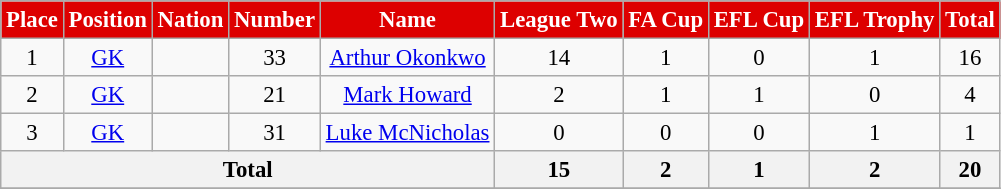<table class="wikitable" style="font-size: 95%; text-align: center">
<tr>
<th style="background:#d00; color:white; text-align:center;"!width=80>Place</th>
<th style="background:#d00; color:white; text-align:center;"!width=80>Position</th>
<th style="background:#d00; color:white; text-align:center;"!width=80>Nation</th>
<th style="background:#d00; color:white; text-align:center;"!width=80>Number</th>
<th style="background:#d00; color:white; text-align:center;"!width=150>Name</th>
<th style="background:#d00; color:white; text-align:center;"!width=150>League Two</th>
<th style="background:#d00; color:white; text-align:center;"!width=150>FA Cup</th>
<th style="background:#d00; color:white; text-align:center;"!width=150>EFL Cup</th>
<th style="background:#d00; color:white; text-align:center;"!width=150>EFL Trophy</th>
<th style="background:#d00; color:white; text-align:center;"!width=80>Total</th>
</tr>
<tr>
<td rowspan=1>1</td>
<td><a href='#'>GK</a></td>
<td></td>
<td>33</td>
<td><a href='#'>Arthur Okonkwo</a></td>
<td>14</td>
<td>1</td>
<td>0</td>
<td>1</td>
<td>16</td>
</tr>
<tr>
<td rowspan=1>2</td>
<td><a href='#'>GK</a></td>
<td></td>
<td>21</td>
<td><a href='#'>Mark Howard</a></td>
<td>2</td>
<td>1</td>
<td>1</td>
<td>0</td>
<td>4</td>
</tr>
<tr>
<td rowspan=1>3</td>
<td><a href='#'>GK</a></td>
<td></td>
<td>31</td>
<td><a href='#'>Luke McNicholas</a></td>
<td>0</td>
<td>0</td>
<td>0</td>
<td>1</td>
<td>1</td>
</tr>
<tr>
<th colspan=5>Total</th>
<th>15</th>
<th>2</th>
<th>1</th>
<th>2</th>
<th>20</th>
</tr>
<tr>
</tr>
</table>
